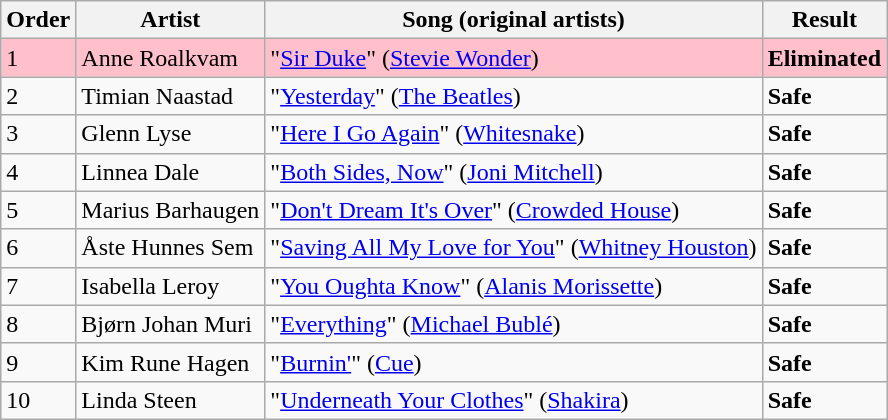<table class=wikitable>
<tr>
<th>Order</th>
<th>Artist</th>
<th>Song (original artists)</th>
<th>Result</th>
</tr>
<tr style="background:pink;">
<td>1</td>
<td>Anne Roalkvam</td>
<td>"<a href='#'>Sir Duke</a>" (<a href='#'>Stevie Wonder</a>)</td>
<td><strong>Eliminated</strong></td>
</tr>
<tr>
<td>2</td>
<td>Timian Naastad</td>
<td>"<a href='#'>Yesterday</a>" (<a href='#'>The Beatles</a>)</td>
<td><strong>Safe</strong></td>
</tr>
<tr>
<td>3</td>
<td>Glenn Lyse</td>
<td>"<a href='#'>Here I Go Again</a>" (<a href='#'>Whitesnake</a>)</td>
<td><strong>Safe</strong></td>
</tr>
<tr>
<td>4</td>
<td>Linnea Dale</td>
<td>"<a href='#'>Both Sides, Now</a>" (<a href='#'>Joni Mitchell</a>)</td>
<td><strong>Safe</strong></td>
</tr>
<tr>
<td>5</td>
<td>Marius Barhaugen</td>
<td>"<a href='#'>Don't Dream It's Over</a>" (<a href='#'>Crowded House</a>)</td>
<td><strong>Safe</strong></td>
</tr>
<tr>
<td>6</td>
<td>Åste Hunnes Sem</td>
<td>"<a href='#'>Saving All My Love for You</a>" (<a href='#'>Whitney Houston</a>)</td>
<td><strong>Safe</strong></td>
</tr>
<tr>
<td>7</td>
<td>Isabella Leroy</td>
<td>"<a href='#'>You Oughta Know</a>" (<a href='#'>Alanis Morissette</a>)</td>
<td><strong>Safe</strong></td>
</tr>
<tr>
<td>8</td>
<td>Bjørn Johan Muri</td>
<td>"<a href='#'>Everything</a>" (<a href='#'>Michael Bublé</a>)</td>
<td><strong>Safe</strong></td>
</tr>
<tr>
<td>9</td>
<td>Kim Rune Hagen</td>
<td>"<a href='#'>Burnin'</a>" (<a href='#'>Cue</a>)</td>
<td><strong>Safe</strong></td>
</tr>
<tr>
<td>10</td>
<td>Linda Steen</td>
<td>"<a href='#'>Underneath Your Clothes</a>" (<a href='#'>Shakira</a>)</td>
<td><strong>Safe</strong></td>
</tr>
</table>
